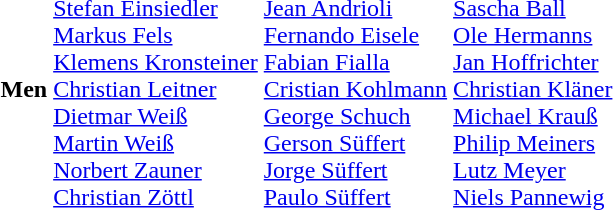<table>
<tr>
<th scope="row">Men</th>
<td><br><a href='#'>Stefan Einsiedler</a><br><a href='#'>Markus Fels</a><br><a href='#'>Klemens Kronsteiner</a><br><a href='#'>Christian Leitner</a><br><a href='#'>Dietmar Weiß</a><br><a href='#'>Martin Weiß</a><br><a href='#'>Norbert Zauner</a><br><a href='#'>Christian Zöttl</a></td>
<td><br><a href='#'>Jean Andrioli</a><br><a href='#'>Fernando Eisele</a><br><a href='#'>Fabian Fialla</a><br><a href='#'>Cristian Kohlmann</a><br><a href='#'>George Schuch</a><br><a href='#'>Gerson Süffert</a><br><a href='#'>Jorge Süffert</a><br><a href='#'>Paulo Süffert</a></td>
<td><br><a href='#'>Sascha Ball</a><br><a href='#'>Ole Hermanns</a><br><a href='#'>Jan Hoffrichter</a><br><a href='#'>Christian Kläner</a><br><a href='#'>Michael Krauß</a><br><a href='#'>Philip Meiners</a><br><a href='#'>Lutz Meyer</a><br><a href='#'>Niels Pannewig</a></td>
</tr>
</table>
